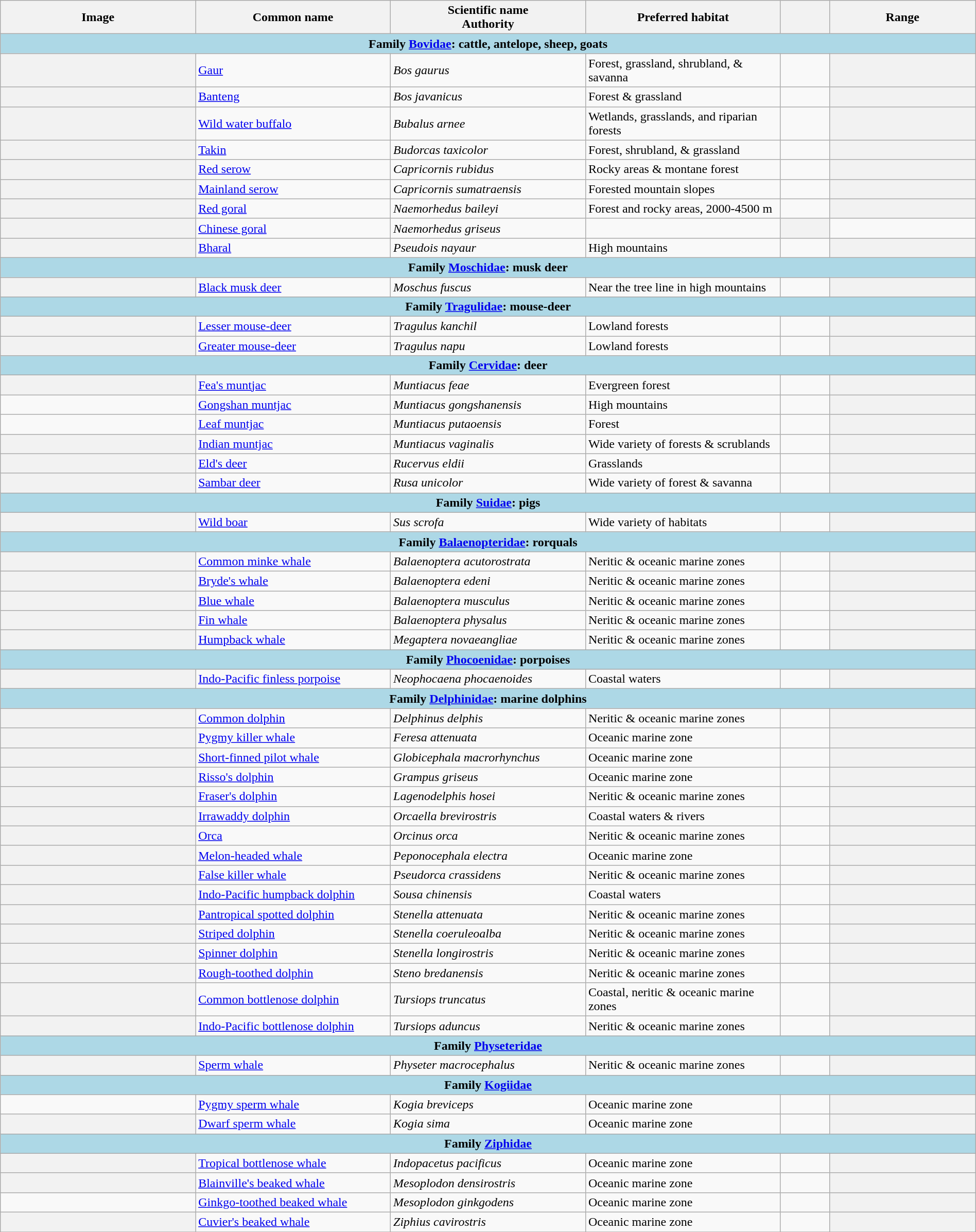<table width=100% class="wikitable unsortable plainrowheaders">
<tr>
<th width="20%" style="text-align: center;">Image</th>
<th width="20%">Common name</th>
<th width="20%">Scientific name<br>Authority</th>
<th width="20%">Preferred habitat</th>
<th width="5%"></th>
<th width="15%">Range</th>
</tr>
<tr>
<td style="text-align:center;background:lightblue;" colspan=6><strong>Family <a href='#'>Bovidae</a>: cattle, antelope, sheep, goats</strong></td>
</tr>
<tr>
<th style="text-align: center;"></th>
<td><a href='#'>Gaur</a></td>
<td><em>Bos gaurus</em><br></td>
<td>Forest, grassland, shrubland, & savanna</td>
<td><br></td>
<th style="text-align: center;"></th>
</tr>
<tr>
<th style="text-align: center;"></th>
<td><a href='#'>Banteng</a></td>
<td><em>Bos javanicus</em><br></td>
<td>Forest & grassland</td>
<td><br></td>
<th style="text-align: center;"></th>
</tr>
<tr>
<th style="text-align: center;"></th>
<td><a href='#'>Wild water buffalo</a></td>
<td><em>Bubalus arnee</em><br></td>
<td>Wetlands, grasslands, and riparian forests</td>
<td><br></td>
<th style="text-align: center;"></th>
</tr>
<tr>
<th style="text-align: center;"></th>
<td><a href='#'>Takin</a></td>
<td><em>Budorcas taxicolor</em><br></td>
<td>Forest, shrubland, & grassland</td>
<td><br></td>
<th style="text-align: center;"></th>
</tr>
<tr>
<th style="text-align: center;"></th>
<td><a href='#'>Red serow</a></td>
<td><em>Capricornis rubidus</em><br></td>
<td>Rocky areas & montane forest</td>
<td><br></td>
<th style="text-align: center;"></th>
</tr>
<tr>
<th style="text-align: center;"></th>
<td><a href='#'>Mainland serow</a></td>
<td><em>Capricornis sumatraensis</em><br></td>
<td>Forested mountain slopes</td>
<td><br></td>
<th style="text-align: center;"></th>
</tr>
<tr>
<th style="text-align: center;"></th>
<td><a href='#'>Red goral</a></td>
<td><em>Naemorhedus baileyi</em><br></td>
<td>Forest and rocky areas, 2000-4500 m</td>
<td><br></td>
<th style="text-align: center;"></th>
</tr>
<tr>
<th style="text-align: center;"></th>
<td><a href='#'>Chinese goral</a></td>
<td><em>Naemorhedus griseus</em><br></td>
<td></td>
<th style="text-align: center;"></th>
</tr>
<tr>
<th style="text-align: center;"></th>
<td><a href='#'>Bharal</a></td>
<td><em>Pseudois nayaur</em><br></td>
<td>High mountains</td>
<td><br></td>
<th style="text-align: center;"></th>
</tr>
<tr>
<td style="text-align:center;background:lightblue;" colspan=6><strong>Family <a href='#'>Moschidae</a>: musk deer</strong></td>
</tr>
<tr>
<th style="text-align: center;"></th>
<td><a href='#'>Black musk deer</a></td>
<td><em>Moschus fuscus</em><br></td>
<td>Near the tree line in high mountains</td>
<td><br></td>
<th style="text-align: center;"></th>
</tr>
<tr>
<td style="text-align:center;background:lightblue;" colspan=6><strong>Family <a href='#'>Tragulidae</a>: mouse-deer</strong></td>
</tr>
<tr>
<th style="text-align: center;"></th>
<td><a href='#'>Lesser mouse-deer</a></td>
<td><em>Tragulus kanchil</em><br></td>
<td>Lowland forests</td>
<td><br></td>
<th style="text-align: center;"></th>
</tr>
<tr>
<th style="text-align: center;"></th>
<td><a href='#'>Greater mouse-deer</a></td>
<td><em>Tragulus napu</em><br></td>
<td>Lowland forests</td>
<td><br></td>
<th style="text-align: center;"></th>
</tr>
<tr>
<td style="text-align:center;background:lightblue;" colspan=6><strong>Family <a href='#'>Cervidae</a>: deer</strong></td>
</tr>
<tr>
<th style="text-align: center;"></th>
<td><a href='#'>Fea's muntjac</a></td>
<td><em>Muntiacus feae</em><br></td>
<td>Evergreen forest</td>
<td><br></td>
<th style="text-align: center;"></th>
</tr>
<tr>
<td></td>
<td><a href='#'>Gongshan muntjac</a></td>
<td><em>Muntiacus gongshanensis</em><br></td>
<td>High mountains</td>
<td><br></td>
<th style="text-align: center;"></th>
</tr>
<tr>
<td></td>
<td><a href='#'>Leaf muntjac</a></td>
<td><em>Muntiacus putaoensis</em><br></td>
<td>Forest</td>
<td><br></td>
<th style="text-align: center;"></th>
</tr>
<tr>
<th style="text-align: center;"></th>
<td><a href='#'>Indian muntjac</a></td>
<td><em>Muntiacus vaginalis</em><br></td>
<td>Wide variety of forests & scrublands</td>
<td><br></td>
<th style="text-align: center;"></th>
</tr>
<tr>
<th style="text-align: center;"></th>
<td><a href='#'>Eld's deer</a></td>
<td><em>Rucervus eldii</em><br></td>
<td>Grasslands</td>
<td><br></td>
<th style="text-align: center;"></th>
</tr>
<tr>
<th style="text-align: center;"></th>
<td><a href='#'>Sambar deer</a></td>
<td><em>Rusa unicolor</em><br></td>
<td>Wide variety of forest & savanna</td>
<td><br></td>
<th style="text-align: center;"></th>
</tr>
<tr>
<td style="text-align:center;background:lightblue;" colspan=6><strong>Family <a href='#'>Suidae</a>: pigs</strong></td>
</tr>
<tr>
<th style="text-align: center;"></th>
<td><a href='#'>Wild boar</a></td>
<td><em>Sus scrofa</em><br></td>
<td>Wide variety of habitats</td>
<td><br></td>
<th style="text-align: center;"></th>
</tr>
<tr>
<td style="text-align:center;background:lightblue;" colspan=6><strong>Family <a href='#'>Balaenopteridae</a>: rorquals</strong></td>
</tr>
<tr>
<th style="text-align: center;"></th>
<td><a href='#'>Common minke whale</a></td>
<td><em>Balaenoptera acutorostrata</em><br></td>
<td>Neritic & oceanic marine zones</td>
<td><br></td>
<th style="text-align: center;"></th>
</tr>
<tr>
<th style="text-align: center;"></th>
<td><a href='#'>Bryde's whale</a></td>
<td><em>Balaenoptera edeni</em><br></td>
<td>Neritic & oceanic marine zones</td>
<td><br></td>
<th style="text-align: center;"></th>
</tr>
<tr>
<th style="text-align: center;"></th>
<td><a href='#'>Blue whale</a></td>
<td><em>Balaenoptera musculus</em><br></td>
<td>Neritic & oceanic marine zones</td>
<td><br></td>
<th style="text-align: center;"></th>
</tr>
<tr>
<th style="text-align: center;"></th>
<td><a href='#'>Fin whale</a></td>
<td><em>Balaenoptera physalus</em><br></td>
<td>Neritic & oceanic marine zones</td>
<td><br></td>
<th style="text-align: center;"></th>
</tr>
<tr>
<th style="text-align: center;"></th>
<td><a href='#'>Humpback whale</a></td>
<td><em>Megaptera novaeangliae</em><br></td>
<td>Neritic & oceanic marine zones</td>
<td><br></td>
<th style="text-align: center;"></th>
</tr>
<tr>
<td style="text-align:center;background:lightblue;" colspan=6><strong>Family <a href='#'>Phocoenidae</a>: porpoises</strong></td>
</tr>
<tr>
<th style="text-align: center;"></th>
<td><a href='#'>Indo-Pacific finless porpoise</a></td>
<td><em>Neophocaena phocaenoides</em><br></td>
<td>Coastal waters</td>
<td><br></td>
<th style="text-align: center;"></th>
</tr>
<tr>
<td style="text-align:center;background:lightblue;" colspan=6><strong>Family <a href='#'>Delphinidae</a>: marine dolphins</strong></td>
</tr>
<tr>
<th style="text-align: center;"></th>
<td><a href='#'>Common dolphin</a></td>
<td><em>Delphinus delphis</em><br></td>
<td>Neritic & oceanic marine zones</td>
<td><br></td>
<th style="text-align: center;"></th>
</tr>
<tr>
<th style="text-align: center;"></th>
<td><a href='#'>Pygmy killer whale</a></td>
<td><em>Feresa attenuata</em><br></td>
<td>Oceanic marine zone</td>
<td><br></td>
<th style="text-align: center;"></th>
</tr>
<tr>
<th style="text-align: center;"></th>
<td><a href='#'>Short-finned pilot whale</a></td>
<td><em>Globicephala macrorhynchus</em><br></td>
<td>Oceanic marine zone</td>
<td><br></td>
<th style="text-align: center;"></th>
</tr>
<tr>
<th style="text-align: center;"></th>
<td><a href='#'>Risso's dolphin</a></td>
<td><em>Grampus griseus</em><br></td>
<td>Oceanic marine zone</td>
<td><br></td>
<th style="text-align: center;"></th>
</tr>
<tr>
<th style="text-align: center;"></th>
<td><a href='#'>Fraser's dolphin</a></td>
<td><em>Lagenodelphis hosei</em><br></td>
<td>Neritic & oceanic marine zones</td>
<td><br></td>
<th style="text-align: center;"></th>
</tr>
<tr>
<th style="text-align: center;"></th>
<td><a href='#'>Irrawaddy dolphin</a></td>
<td><em>Orcaella brevirostris</em><br></td>
<td>Coastal waters & rivers</td>
<td><br></td>
<th style="text-align: center;"></th>
</tr>
<tr>
<th style="text-align: center;"></th>
<td><a href='#'>Orca</a></td>
<td><em>Orcinus orca</em><br></td>
<td>Neritic & oceanic marine zones</td>
<td><br></td>
<th style="text-align: center;"></th>
</tr>
<tr>
<th style="text-align: center;"></th>
<td><a href='#'>Melon-headed whale</a></td>
<td><em>Peponocephala electra</em><br></td>
<td>Oceanic marine zone</td>
<td><br></td>
<th style="text-align: center;"></th>
</tr>
<tr>
<th style="text-align: center;"></th>
<td><a href='#'>False killer whale</a></td>
<td><em>Pseudorca crassidens</em><br></td>
<td>Neritic & oceanic marine zones</td>
<td><br></td>
<th style="text-align: center;"></th>
</tr>
<tr>
<th style="text-align: center;"></th>
<td><a href='#'>Indo-Pacific humpback dolphin</a></td>
<td><em>Sousa chinensis</em><br></td>
<td>Coastal waters</td>
<td><br></td>
<th style="text-align: center;"></th>
</tr>
<tr>
<th style="text-align: center;"></th>
<td><a href='#'>Pantropical spotted dolphin</a></td>
<td><em>Stenella attenuata</em><br></td>
<td>Neritic & oceanic marine zones</td>
<td><br></td>
<th style="text-align: center;"></th>
</tr>
<tr>
<th style="text-align: center;"></th>
<td><a href='#'>Striped dolphin</a></td>
<td><em>Stenella coeruleoalba</em><br></td>
<td>Neritic & oceanic marine zones</td>
<td><br></td>
<th style="text-align: center;"></th>
</tr>
<tr>
<th style="text-align: center;"></th>
<td><a href='#'>Spinner dolphin</a></td>
<td><em>Stenella longirostris</em><br></td>
<td>Neritic & oceanic marine zones</td>
<td><br></td>
<th style="text-align: center;"></th>
</tr>
<tr>
<th style="text-align: center;"></th>
<td><a href='#'>Rough-toothed dolphin</a></td>
<td><em>Steno bredanensis</em><br></td>
<td>Neritic & oceanic marine zones</td>
<td><br></td>
<th style="text-align: center;"></th>
</tr>
<tr>
<th style="text-align: center;"></th>
<td><a href='#'>Common bottlenose dolphin</a></td>
<td><em>Tursiops truncatus</em><br></td>
<td>Coastal, neritic & oceanic marine zones</td>
<td><br></td>
<th style="text-align: center;"></th>
</tr>
<tr>
<th style="text-align: center;"></th>
<td><a href='#'>Indo-Pacific bottlenose dolphin</a></td>
<td><em>Tursiops aduncus</em><br></td>
<td>Neritic & oceanic marine zones</td>
<td><br></td>
<th style="text-align: center;"></th>
</tr>
<tr>
<td style="text-align:center;background:lightblue;" colspan=6><strong>Family <a href='#'>Physeteridae</a></strong></td>
</tr>
<tr>
<th style="text-align: center;"></th>
<td><a href='#'>Sperm whale</a></td>
<td><em>Physeter macrocephalus</em><br></td>
<td>Neritic & oceanic marine zones</td>
<td><br></td>
<th style="text-align: center;"></th>
</tr>
<tr>
<td style="text-align:center;background:lightblue;" colspan=6><strong>Family <a href='#'>Kogiidae</a></strong></td>
</tr>
<tr>
<td></td>
<td><a href='#'>Pygmy sperm whale</a></td>
<td><em>Kogia breviceps</em><br></td>
<td>Oceanic marine zone</td>
<td><br></td>
<th style="text-align: center;"></th>
</tr>
<tr>
<th style="text-align: center;"></th>
<td><a href='#'>Dwarf sperm whale</a></td>
<td><em>Kogia sima</em><br></td>
<td>Oceanic marine zone</td>
<td><br></td>
<th style="text-align: center;"></th>
</tr>
<tr>
<td style="text-align:center;background:lightblue;" colspan=6><strong>Family <a href='#'>Ziphidae</a></strong></td>
</tr>
<tr>
<th style="text-align: center;"></th>
<td><a href='#'>Tropical bottlenose whale</a></td>
<td><em>Indopacetus pacificus</em><br></td>
<td>Oceanic marine zone</td>
<td><br></td>
<th style="text-align: center;"></th>
</tr>
<tr>
<th style="text-align: center;"></th>
<td><a href='#'>Blainville's beaked whale</a></td>
<td><em>Mesoplodon densirostris</em><br></td>
<td>Oceanic marine zone</td>
<td><br></td>
<th style="text-align: center;"></th>
</tr>
<tr>
<td></td>
<td><a href='#'>Ginkgo-toothed beaked whale</a></td>
<td><em>Mesoplodon ginkgodens</em><br></td>
<td>Oceanic marine zone</td>
<td><br></td>
<th style="text-align: center;"></th>
</tr>
<tr>
<th style="text-align: center;"></th>
<td><a href='#'>Cuvier's beaked whale</a></td>
<td><em>Ziphius cavirostris</em><br></td>
<td>Oceanic marine zone</td>
<td><br></td>
<th style="text-align: center;"></th>
</tr>
<tr>
</tr>
</table>
